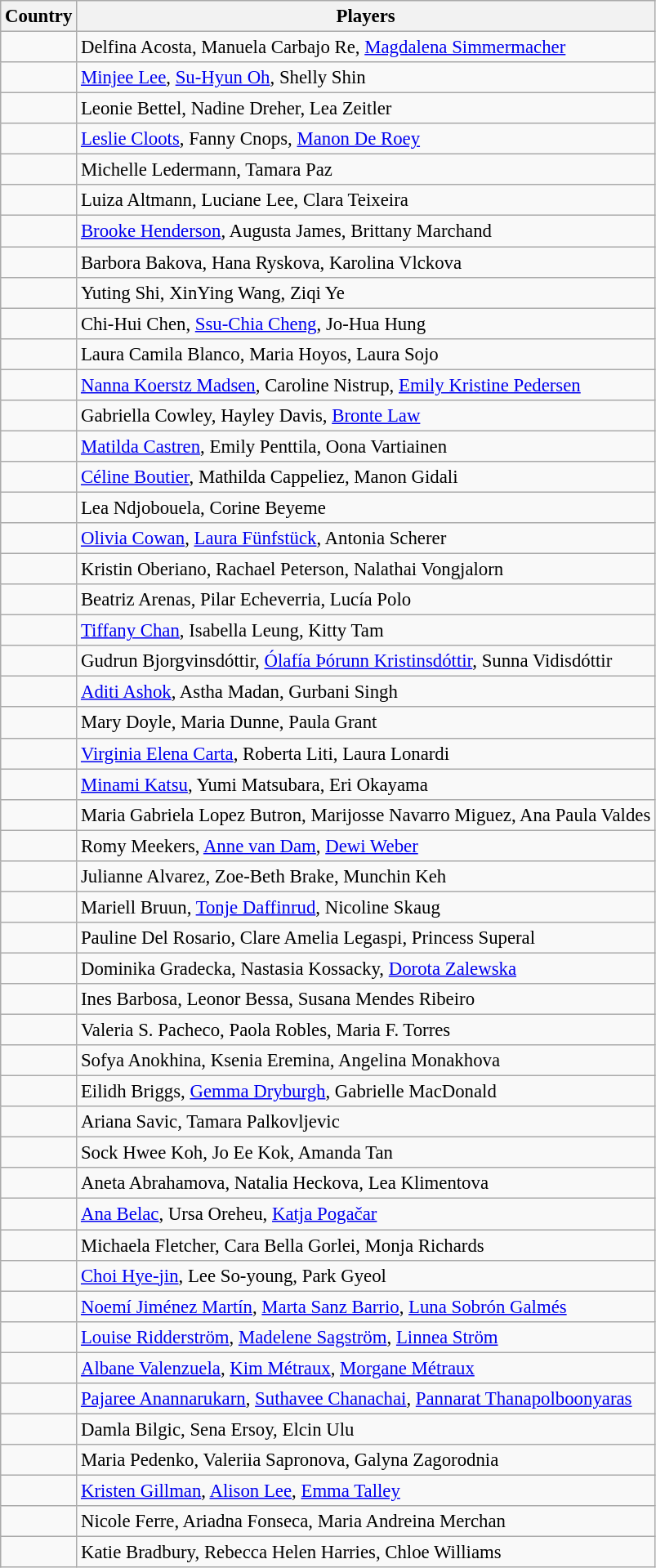<table class="wikitable" style="font-size:95%;">
<tr>
<th>Country</th>
<th>Players</th>
</tr>
<tr>
<td></td>
<td>Delfina Acosta, Manuela Carbajo Re, <a href='#'>Magdalena Simmermacher</a></td>
</tr>
<tr>
<td></td>
<td><a href='#'>Minjee Lee</a>, <a href='#'>Su-Hyun Oh</a>, Shelly Shin</td>
</tr>
<tr>
<td></td>
<td>Leonie Bettel, Nadine Dreher, Lea Zeitler</td>
</tr>
<tr>
<td></td>
<td><a href='#'>Leslie Cloots</a>, Fanny Cnops, <a href='#'>Manon De Roey</a></td>
</tr>
<tr>
<td></td>
<td>Michelle Ledermann, Tamara Paz</td>
</tr>
<tr>
<td></td>
<td>Luiza Altmann, Luciane Lee, Clara Teixeira</td>
</tr>
<tr>
<td></td>
<td><a href='#'>Brooke Henderson</a>, Augusta James, Brittany Marchand</td>
</tr>
<tr>
<td></td>
<td>Barbora Bakova, Hana Ryskova, Karolina Vlckova</td>
</tr>
<tr>
<td></td>
<td>Yuting Shi, XinYing Wang, Ziqi Ye</td>
</tr>
<tr>
<td></td>
<td>Chi-Hui Chen, <a href='#'>Ssu-Chia Cheng</a>, Jo-Hua Hung</td>
</tr>
<tr>
<td></td>
<td>Laura Camila Blanco, Maria Hoyos, Laura Sojo</td>
</tr>
<tr>
<td></td>
<td><a href='#'>Nanna Koerstz Madsen</a>, Caroline Nistrup, <a href='#'>Emily Kristine Pedersen</a></td>
</tr>
<tr>
<td></td>
<td>Gabriella Cowley, Hayley Davis, <a href='#'>Bronte Law</a></td>
</tr>
<tr>
<td></td>
<td><a href='#'>Matilda Castren</a>, Emily Penttila, Oona Vartiainen</td>
</tr>
<tr>
<td></td>
<td><a href='#'>Céline Boutier</a>, Mathilda Cappeliez, Manon Gidali</td>
</tr>
<tr>
<td></td>
<td>Lea Ndjobouela, Corine Beyeme</td>
</tr>
<tr>
<td></td>
<td><a href='#'>Olivia Cowan</a>, <a href='#'>Laura Fünfstück</a>, Antonia Scherer</td>
</tr>
<tr>
<td></td>
<td>Kristin Oberiano, Rachael Peterson, Nalathai Vongjalorn</td>
</tr>
<tr>
<td></td>
<td>Beatriz Arenas, Pilar Echeverria, Lucía Polo</td>
</tr>
<tr>
<td></td>
<td><a href='#'>Tiffany Chan</a>, Isabella Leung, Kitty Tam</td>
</tr>
<tr>
<td></td>
<td>Gudrun Bjorgvinsdóttir, <a href='#'>Ólafía Þórunn Kristinsdóttir</a>, Sunna Vidisdóttir</td>
</tr>
<tr>
<td></td>
<td><a href='#'>Aditi Ashok</a>, Astha Madan, Gurbani Singh</td>
</tr>
<tr>
<td></td>
<td>Mary Doyle, Maria Dunne, Paula Grant</td>
</tr>
<tr>
<td></td>
<td><a href='#'>Virginia Elena Carta</a>, Roberta Liti, Laura Lonardi</td>
</tr>
<tr>
<td></td>
<td><a href='#'>Minami Katsu</a>, Yumi Matsubara, Eri Okayama</td>
</tr>
<tr>
<td></td>
<td>Maria Gabriela Lopez Butron, Marijosse Navarro Miguez, Ana Paula Valdes</td>
</tr>
<tr>
<td></td>
<td>Romy Meekers, <a href='#'>Anne van Dam</a>, <a href='#'>Dewi Weber</a></td>
</tr>
<tr>
<td></td>
<td>Julianne Alvarez, Zoe-Beth Brake, Munchin Keh</td>
</tr>
<tr>
<td></td>
<td>Mariell Bruun, <a href='#'>Tonje Daffinrud</a>, Nicoline Skaug</td>
</tr>
<tr>
<td></td>
<td>Pauline Del Rosario, Clare Amelia Legaspi, Princess Superal</td>
</tr>
<tr>
<td></td>
<td>Dominika Gradecka, Nastasia Kossacky, <a href='#'>Dorota Zalewska</a></td>
</tr>
<tr>
<td></td>
<td>Ines Barbosa, Leonor Bessa, Susana Mendes Ribeiro</td>
</tr>
<tr>
<td></td>
<td>Valeria S. Pacheco, Paola Robles, Maria F. Torres</td>
</tr>
<tr>
<td></td>
<td>Sofya Anokhina, Ksenia Eremina, Angelina Monakhova</td>
</tr>
<tr>
<td></td>
<td>Eilidh Briggs, <a href='#'>Gemma Dryburgh</a>, Gabrielle MacDonald</td>
</tr>
<tr>
<td></td>
<td>Ariana Savic, Tamara Palkovljevic</td>
</tr>
<tr>
<td></td>
<td>Sock Hwee Koh, Jo Ee Kok, Amanda Tan</td>
</tr>
<tr>
<td></td>
<td>Aneta Abrahamova, Natalia Heckova, Lea Klimentova</td>
</tr>
<tr>
<td></td>
<td><a href='#'>Ana Belac</a>, Ursa Oreheu, <a href='#'>Katja Pogačar</a></td>
</tr>
<tr>
<td></td>
<td>Michaela Fletcher, Cara Bella Gorlei, Monja Richards</td>
</tr>
<tr>
<td></td>
<td><a href='#'>Choi Hye-jin</a>, Lee So-young, Park Gyeol</td>
</tr>
<tr>
<td></td>
<td><a href='#'>Noemí Jiménez Martín</a>, <a href='#'>Marta Sanz Barrio</a>, <a href='#'>Luna Sobrón Galmés</a></td>
</tr>
<tr>
<td></td>
<td><a href='#'>Louise Ridderström</a>, <a href='#'>Madelene Sagström</a>, <a href='#'>Linnea Ström</a></td>
</tr>
<tr>
<td></td>
<td><a href='#'>Albane Valenzuela</a>, <a href='#'>Kim Métraux</a>, <a href='#'>Morgane Métraux</a></td>
</tr>
<tr>
<td></td>
<td><a href='#'>Pajaree Anannarukarn</a>, <a href='#'>Suthavee Chanachai</a>, <a href='#'>Pannarat Thanapolboonyaras</a></td>
</tr>
<tr>
<td></td>
<td>Damla Bilgic, Sena Ersoy, Elcin Ulu</td>
</tr>
<tr>
<td></td>
<td>Maria Pedenko, Valeriia Sapronova, Galyna Zagorodnia</td>
</tr>
<tr>
<td></td>
<td><a href='#'>Kristen Gillman</a>, <a href='#'>Alison Lee</a>, <a href='#'>Emma Talley</a></td>
</tr>
<tr>
<td></td>
<td>Nicole Ferre, Ariadna Fonseca, Maria Andreina Merchan</td>
</tr>
<tr>
<td></td>
<td>Katie Bradbury, Rebecca Helen Harries, Chloe Williams</td>
</tr>
</table>
